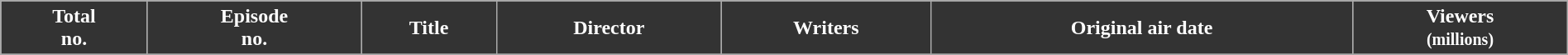<table class="wikitable plainrowheaders" style="width:100%;">
<tr>
<th style="background:#333333; color:#ffffff;">Total<br>no.</th>
<th style="background:#333333; color:#ffffff;">Episode<br>no.</th>
<th style="background:#333333; color:#ffffff;">Title</th>
<th style="background:#333333; color:#ffffff;">Director</th>
<th style="background:#333333; color:#ffffff;">Writers</th>
<th style="background:#333333; color:#ffffff;">Original air date</th>
<th style="background:#333333; color:#ffffff;">Viewers<br><small>(millions)</small></th>
</tr>
<tr>
</tr>
</table>
